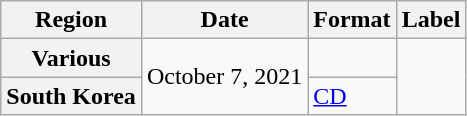<table class="wikitable plainrowheaders">
<tr>
<th scope="col">Region</th>
<th scope="col">Date</th>
<th scope="col">Format</th>
<th scope="col">Label</th>
</tr>
<tr>
<th scope="row">Various</th>
<td rowspan="2">October 7, 2021</td>
<td></td>
<td rowspan="2"></td>
</tr>
<tr>
<th scope="row">South Korea</th>
<td><a href='#'>CD</a></td>
</tr>
</table>
